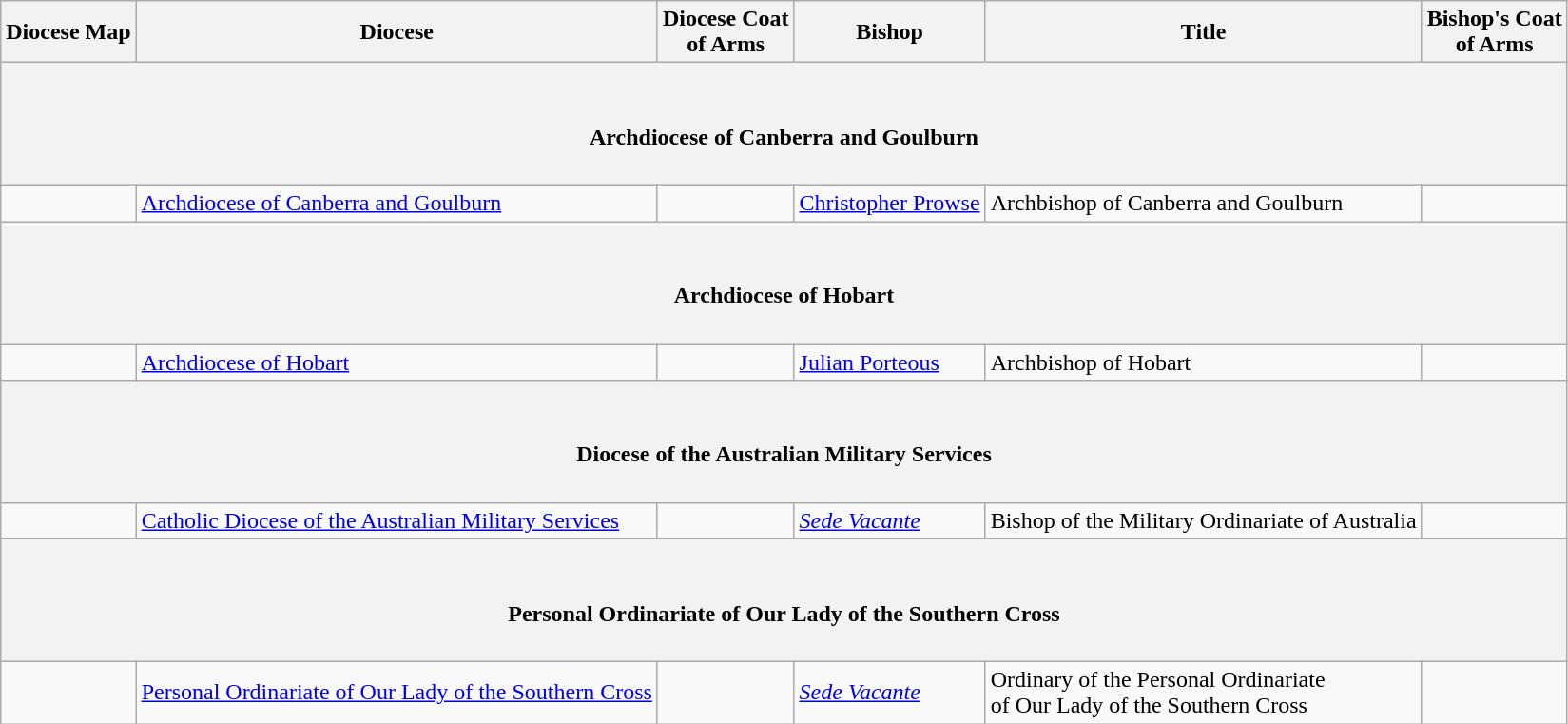<table class="wikitable sortable">
<tr>
<th class="unsortable">Diocese Map</th>
<th>Diocese</th>
<th class="unsortable">Diocese Coat<br>of Arms</th>
<th>Bishop</th>
<th>Title</th>
<th class="unsortable">Bishop's Coat<br>of Arms</th>
</tr>
<tr>
<th colspan="6"><br><h4>Archdiocese of Canberra and Goulburn</h4></th>
</tr>
<tr>
<td></td>
<td><a href='#'>Archdiocese of Canberra and Goulburn</a></td>
<td></td>
<td><a href='#'>Christopher Prowse</a></td>
<td>Archbishop of Canberra and Goulburn</td>
<td></td>
</tr>
<tr>
<th colspan="6"><br><h4>Archdiocese of Hobart</h4></th>
</tr>
<tr>
<td></td>
<td><a href='#'>Archdiocese of Hobart</a></td>
<td></td>
<td><a href='#'>Julian Porteous</a></td>
<td>Archbishop of Hobart</td>
<td></td>
</tr>
<tr>
<th colspan="6"><br><h4>Diocese of the Australian Military Services</h4></th>
</tr>
<tr>
<td rowspan="1"></td>
<td rowspan="1"><a href='#'>Catholic Diocese of the Australian Military Services</a></td>
<td rowspan="1"></td>
<td><em><a href='#'>Sede Vacante</a></em></td>
<td>Bishop of the Military Ordinariate of Australia</td>
<td></td>
</tr>
<tr>
<th colspan="6"><br><h4>Personal Ordinariate of Our Lady of the Southern Cross</h4></th>
</tr>
<tr>
<td rowspan="1"></td>
<td rowspan="1"><a href='#'>Personal Ordinariate of Our Lady of the Southern Cross</a></td>
<td rowspan="1"></td>
<td><em><a href='#'>Sede Vacante</a></em></td>
<td>Ordinary of the Personal Ordinariate<br> of Our Lady of the Southern Cross</td>
</tr>
</table>
